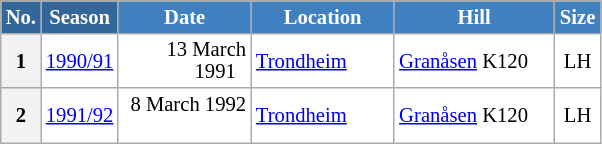<table class="wikitable sortable" style="font-size:86%; line-height:15px; text-align:left; border:grey solid 1px; border-collapse:collapse; background:#ffffff;">
<tr style="background:#efefef;">
<th style="background-color:#369; color:white; width:10px;">No.</th>
<th style="background-color:#369; color:white;  width:30px;">Season</th>
<th style="background-color:#4180be; color:white; width:82px;">Date</th>
<th style="background-color:#4180be; color:white; width:89px;">Location</th>
<th style="background-color:#4180be; color:white; width:100px;">Hill</th>
<th style="background-color:#4180be; color:white; width:25px;">Size</th>
</tr>
<tr>
<th scope=row style="text-align:center;">1</th>
<td align=center><a href='#'>1990/91</a></td>
<td align=right>13 March 1991  </td>
<td> <a href='#'>Trondheim</a></td>
<td><a href='#'>Granåsen</a> K120</td>
<td align=center>LH</td>
</tr>
<tr>
<th scope=row style="text-align:center;">2</th>
<td align=center><a href='#'>1991/92</a></td>
<td align=right>8 March 1992  </td>
<td> <a href='#'>Trondheim</a></td>
<td><a href='#'>Granåsen</a> K120</td>
<td align=center>LH</td>
</tr>
</table>
